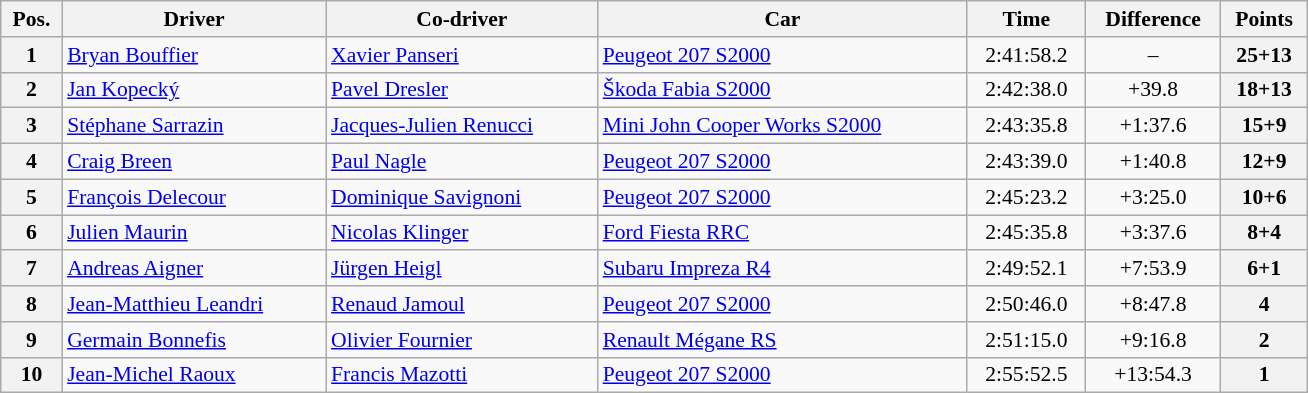<table class="wikitable"  style="width:69%; text-align:center; font-size:90%; max-width:950px;">
<tr>
<th>Pos.</th>
<th>Driver</th>
<th>Co-driver</th>
<th>Car</th>
<th>Time</th>
<th>Difference</th>
<th>Points</th>
</tr>
<tr>
<th>1</th>
<td align=left> <a href='#'>Bryan Bouffier</a></td>
<td align=left> <a href='#'>Xavier Panseri</a></td>
<td align=left> <a href='#'>Peugeot 207 S2000</a></td>
<td>2:41:58.2</td>
<td>–</td>
<th>25+13</th>
</tr>
<tr>
<th>2</th>
<td align=left> <a href='#'>Jan Kopecký</a></td>
<td align=left> <a href='#'>Pavel Dresler</a></td>
<td align=left> <a href='#'>Škoda Fabia S2000</a></td>
<td>2:42:38.0</td>
<td>+39.8</td>
<th>18+13</th>
</tr>
<tr>
<th>3</th>
<td align=left> <a href='#'>Stéphane Sarrazin</a></td>
<td align=left> <a href='#'>Jacques-Julien Renucci</a></td>
<td align=left> <a href='#'>Mini John Cooper Works S2000</a></td>
<td>2:43:35.8</td>
<td>+1:37.6</td>
<th>15+9</th>
</tr>
<tr>
<th>4</th>
<td align=left> <a href='#'>Craig Breen</a></td>
<td align=left> <a href='#'>Paul Nagle</a></td>
<td align=left> <a href='#'>Peugeot 207 S2000</a></td>
<td>2:43:39.0</td>
<td>+1:40.8</td>
<th>12+9</th>
</tr>
<tr>
<th>5</th>
<td align=left> <a href='#'>François Delecour</a></td>
<td align=left> <a href='#'>Dominique Savignoni</a></td>
<td align=left> <a href='#'>Peugeot 207 S2000</a></td>
<td>2:45:23.2</td>
<td>+3:25.0</td>
<th>10+6</th>
</tr>
<tr>
<th>6</th>
<td align=left> <a href='#'>Julien Maurin</a></td>
<td align=left> <a href='#'>Nicolas Klinger</a></td>
<td align=left> <a href='#'>Ford Fiesta RRC</a></td>
<td>2:45:35.8</td>
<td>+3:37.6</td>
<th>8+4</th>
</tr>
<tr>
<th>7</th>
<td align=left> <a href='#'>Andreas Aigner</a></td>
<td align=left> <a href='#'>Jürgen Heigl</a></td>
<td align=left> <a href='#'>Subaru Impreza R4</a></td>
<td>2:49:52.1</td>
<td>+7:53.9</td>
<th>6+1</th>
</tr>
<tr>
<th>8</th>
<td align=left> <a href='#'>Jean-Matthieu Leandri</a></td>
<td align=left> <a href='#'>Renaud Jamoul</a></td>
<td align=left> <a href='#'>Peugeot 207 S2000</a></td>
<td>2:50:46.0</td>
<td>+8:47.8</td>
<th>4</th>
</tr>
<tr>
<th>9</th>
<td align=left> <a href='#'>Germain Bonnefis</a></td>
<td align=left> <a href='#'>Olivier Fournier</a></td>
<td align=left> <a href='#'>Renault Mégane RS</a></td>
<td>2:51:15.0</td>
<td>+9:16.8</td>
<th>2</th>
</tr>
<tr>
<th>10</th>
<td align=left> <a href='#'>Jean-Michel Raoux</a></td>
<td align=left> <a href='#'>Francis Mazotti</a></td>
<td align=left> <a href='#'>Peugeot 207 S2000</a></td>
<td>2:55:52.5</td>
<td>+13:54.3</td>
<th>1</th>
</tr>
</table>
